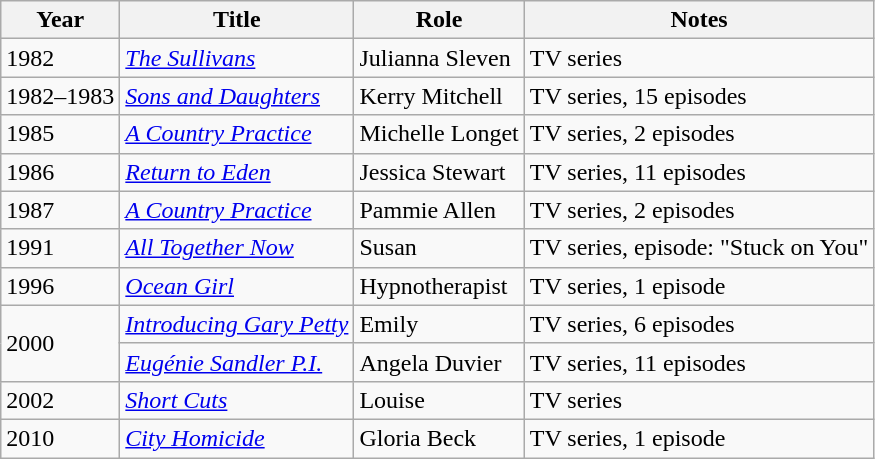<table class="wikitable sortable plainrowheaders">
<tr>
<th scope="col">Year</th>
<th scope="col">Title</th>
<th scope="col">Role</th>
<th scope="col" class="unsortable">Notes</th>
</tr>
<tr>
<td scope="row">1982</td>
<td><em><a href='#'>The Sullivans</a></em></td>
<td>Julianna Sleven</td>
<td>TV series</td>
</tr>
<tr>
<td scope="row">1982–1983</td>
<td><em><a href='#'>Sons and Daughters</a></em></td>
<td>Kerry Mitchell</td>
<td>TV series, 15 episodes</td>
</tr>
<tr>
<td scope="row">1985</td>
<td><em><a href='#'>A Country Practice</a></em></td>
<td>Michelle Longet</td>
<td>TV series, 2 episodes</td>
</tr>
<tr>
<td scope="row">1986</td>
<td><em><a href='#'>Return to Eden</a></em></td>
<td>Jessica Stewart</td>
<td>TV series, 11 episodes</td>
</tr>
<tr>
<td scope="row">1987</td>
<td><em><a href='#'>A Country Practice</a></em></td>
<td>Pammie Allen</td>
<td>TV series, 2 episodes</td>
</tr>
<tr>
<td scope="row">1991</td>
<td><em><a href='#'>All Together Now</a></em></td>
<td>Susan</td>
<td>TV series, episode: "Stuck on You"</td>
</tr>
<tr>
<td scope="row">1996</td>
<td><em><a href='#'>Ocean Girl</a></em></td>
<td>Hypnotherapist</td>
<td>TV series, 1 episode</td>
</tr>
<tr>
<td rowspan="2">2000</td>
<td><em><a href='#'>Introducing Gary Petty</a></em></td>
<td>Emily</td>
<td>TV series, 6 episodes</td>
</tr>
<tr>
<td><em><a href='#'>Eugénie Sandler P.I.</a></em></td>
<td>Angela Duvier</td>
<td>TV series, 11 episodes</td>
</tr>
<tr>
<td>2002</td>
<td><em><a href='#'>Short Cuts</a></em></td>
<td>Louise</td>
<td>TV series</td>
</tr>
<tr>
<td scope="row">2010</td>
<td><em><a href='#'>City Homicide</a></em></td>
<td>Gloria Beck</td>
<td>TV series, 1 episode</td>
</tr>
</table>
